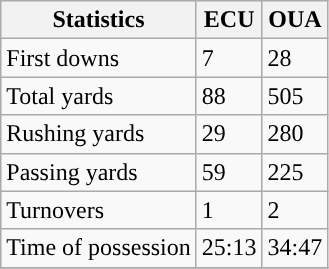<table class="wikitable" style="float: left;">
<tr>
<th>Statistics</th>
<th>ECU</th>
<th>OUA</th>
</tr>
<tr>
<td>First downs</td>
<td>7</td>
<td>28</td>
</tr>
<tr>
<td>Total yards</td>
<td>88</td>
<td>505</td>
</tr>
<tr>
<td>Rushing yards</td>
<td>29</td>
<td>280</td>
</tr>
<tr>
<td>Passing yards</td>
<td>59</td>
<td>225</td>
</tr>
<tr>
<td>Turnovers</td>
<td>1</td>
<td>2</td>
</tr>
<tr>
<td>Time of possession</td>
<td>25:13</td>
<td>34:47</td>
</tr>
<tr>
</tr>
</table>
